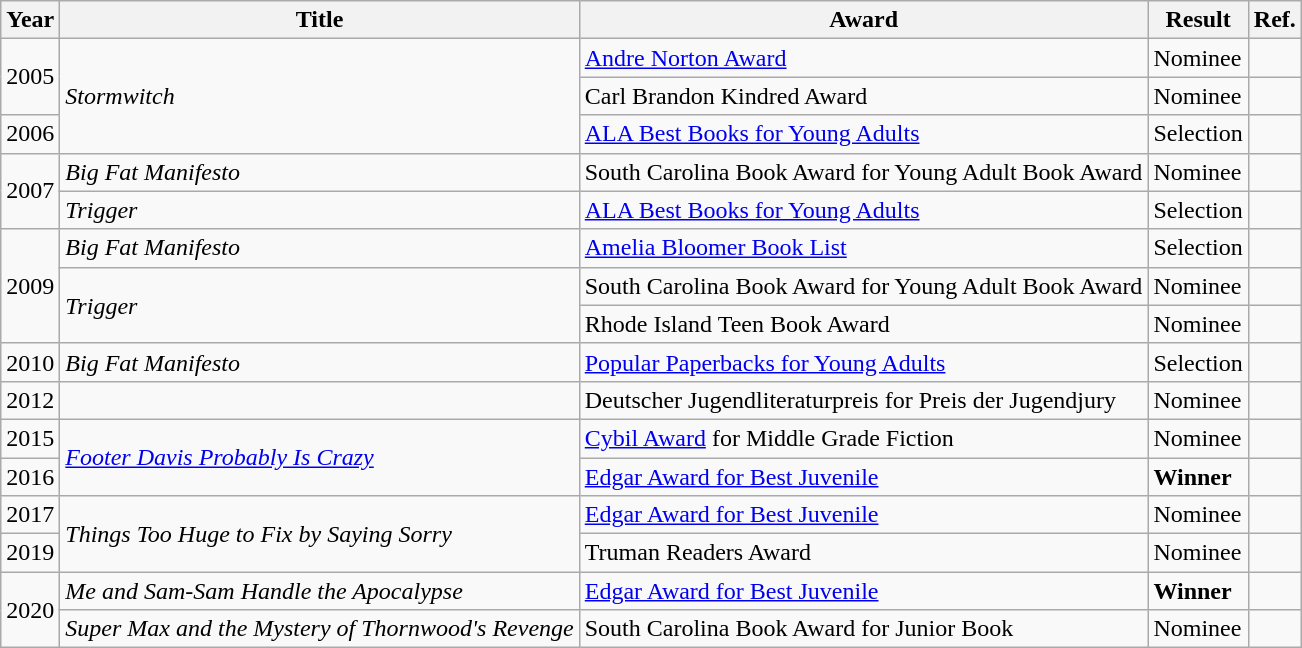<table class="wikitable sortable mw-collapsible">
<tr>
<th>Year</th>
<th>Title</th>
<th>Award</th>
<th>Result</th>
<th>Ref.</th>
</tr>
<tr>
<td rowspan="2">2005</td>
<td rowspan="3"><em>Stormwitch</em></td>
<td><a href='#'>Andre Norton Award</a></td>
<td>Nominee</td>
<td></td>
</tr>
<tr>
<td>Carl Brandon Kindred Award</td>
<td>Nominee</td>
<td></td>
</tr>
<tr>
<td>2006</td>
<td><a href='#'>ALA Best Books for Young Adults</a></td>
<td>Selection</td>
<td></td>
</tr>
<tr>
<td rowspan="2">2007</td>
<td><em>Big Fat Manifesto</em></td>
<td>South Carolina Book Award for Young Adult Book Award</td>
<td>Nominee</td>
<td></td>
</tr>
<tr>
<td><em>Trigger</em></td>
<td><a href='#'>ALA Best Books for Young Adults</a></td>
<td>Selection</td>
<td></td>
</tr>
<tr>
<td rowspan="3">2009</td>
<td><em>Big Fat Manifesto</em></td>
<td><a href='#'>Amelia Bloomer Book List</a></td>
<td>Selection</td>
<td></td>
</tr>
<tr>
<td rowspan="2"><em>Trigger</em></td>
<td>South Carolina Book Award for Young Adult Book Award</td>
<td>Nominee</td>
<td></td>
</tr>
<tr>
<td>Rhode Island Teen Book Award</td>
<td>Nominee</td>
<td></td>
</tr>
<tr>
<td>2010</td>
<td><em>Big Fat Manifesto</em></td>
<td><a href='#'>Popular Paperbacks for Young Adults</a></td>
<td>Selection</td>
<td></td>
</tr>
<tr>
<td>2012</td>
<td></td>
<td>Deutscher Jugendliteraturpreis for Preis der Jugendjury</td>
<td>Nominee</td>
<td></td>
</tr>
<tr>
<td>2015</td>
<td rowspan="2"><em><a href='#'>Footer Davis Probably Is Crazy</a></em></td>
<td><a href='#'>Cybil Award</a> for Middle Grade Fiction</td>
<td>Nominee</td>
<td></td>
</tr>
<tr>
<td>2016</td>
<td><a href='#'>Edgar Award for Best Juvenile</a></td>
<td><strong>Winner</strong></td>
<td></td>
</tr>
<tr>
<td>2017</td>
<td rowspan="2"><em>Things Too Huge to Fix by Saying Sorry</em></td>
<td><a href='#'>Edgar Award for Best Juvenile</a></td>
<td>Nominee</td>
<td></td>
</tr>
<tr>
<td>2019</td>
<td>Truman Readers Award</td>
<td>Nominee</td>
<td></td>
</tr>
<tr>
<td rowspan="2">2020</td>
<td><em>Me and Sam-Sam Handle the Apocalypse</em></td>
<td><a href='#'>Edgar Award for Best Juvenile</a></td>
<td><strong>Winner</strong></td>
<td></td>
</tr>
<tr>
<td><em>Super Max and the Mystery of Thornwood's Revenge</em></td>
<td>South Carolina Book Award for Junior Book</td>
<td>Nominee</td>
<td></td>
</tr>
</table>
